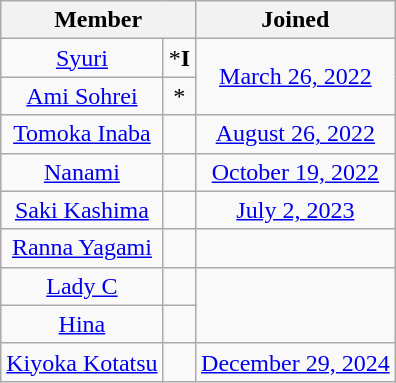<table class="wikitable sortable" style="text-align:center;">
<tr>
<th colspan="2">Member</th>
<th>Joined</th>
</tr>
<tr>
<td><a href='#'>Syuri</a></td>
<td>*<strong>I</strong></td>
<td rowspan=2><a href='#'>March 26, 2022</a></td>
</tr>
<tr>
<td><a href='#'>Ami Sohrei</a></td>
<td>*</td>
</tr>
<tr>
<td><a href='#'>Tomoka Inaba</a></td>
<td></td>
<td><a href='#'>August 26, 2022</a></td>
</tr>
<tr>
<td><a href='#'>Nanami</a></td>
<td></td>
<td><a href='#'>October 19, 2022</a></td>
</tr>
<tr>
<td><a href='#'>Saki Kashima</a></td>
<td></td>
<td><a href='#'>July 2, 2023</a></td>
</tr>
<tr>
<td><a href='#'>Ranna Yagami</a></td>
<td></td>
<td></td>
</tr>
<tr>
<td><a href='#'>Lady C</a></td>
<td></td>
<td rowspan=2></td>
</tr>
<tr>
<td><a href='#'>Hina</a></td>
<td></td>
</tr>
<tr>
<td><a href='#'>Kiyoka Kotatsu</a></td>
<td></td>
<td><a href='#'>December 29, 2024</a></td>
</tr>
</table>
